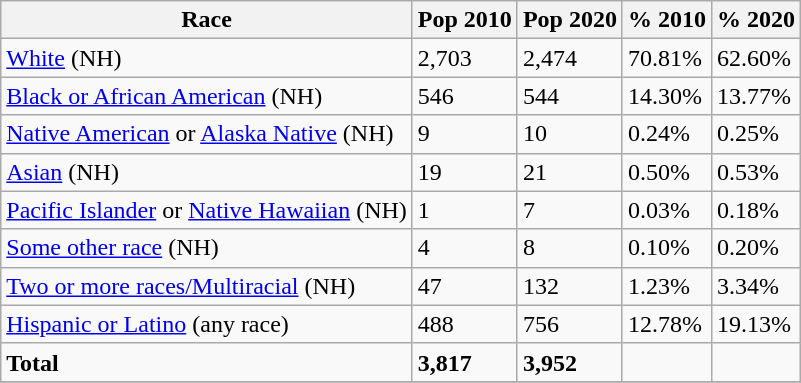<table class="wikitable">
<tr>
<th>Race</th>
<th>Pop 2010</th>
<th>Pop 2020</th>
<th>% 2010</th>
<th>% 2020</th>
</tr>
<tr>
<td><a href='#'>White</a> (NH)</td>
<td>2,703</td>
<td>2,474</td>
<td>70.81%</td>
<td>62.60%</td>
</tr>
<tr>
<td><a href='#'>Black or African American</a> (NH)</td>
<td>546</td>
<td>544</td>
<td>14.30%</td>
<td>13.77%</td>
</tr>
<tr>
<td><a href='#'>Native American</a> or <a href='#'>Alaska Native</a> (NH)</td>
<td>9</td>
<td>10</td>
<td>0.24%</td>
<td>0.25%</td>
</tr>
<tr>
<td><a href='#'>Asian</a> (NH)</td>
<td>19</td>
<td>21</td>
<td>0.50%</td>
<td>0.53%</td>
</tr>
<tr>
<td><a href='#'>Pacific Islander</a> or <a href='#'>Native Hawaiian</a> (NH)</td>
<td>1</td>
<td>7</td>
<td>0.03%</td>
<td>0.18%</td>
</tr>
<tr>
<td><a href='#'>Some other race</a> (NH)</td>
<td>4</td>
<td>8</td>
<td>0.10%</td>
<td>0.20%</td>
</tr>
<tr>
<td><a href='#'>Two or more races/Multiracial</a> (NH)</td>
<td>47</td>
<td>132</td>
<td>1.23%</td>
<td>3.34%</td>
</tr>
<tr>
<td><a href='#'>Hispanic or Latino</a> (any race)</td>
<td>488</td>
<td>756</td>
<td>12.78%</td>
<td>19.13%</td>
</tr>
<tr>
<td><strong>Total</strong></td>
<td><strong>3,817</strong></td>
<td><strong>3,952</strong></td>
<td></td>
<td></td>
</tr>
<tr>
</tr>
</table>
